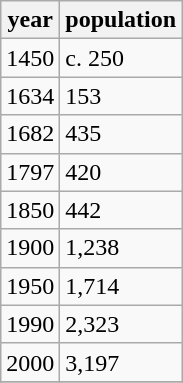<table class="wikitable">
<tr>
<th>year</th>
<th>population</th>
</tr>
<tr>
<td>1450</td>
<td>c. 250</td>
</tr>
<tr>
<td>1634</td>
<td>153</td>
</tr>
<tr>
<td>1682</td>
<td>435</td>
</tr>
<tr>
<td>1797</td>
<td>420</td>
</tr>
<tr>
<td>1850</td>
<td>442</td>
</tr>
<tr>
<td>1900</td>
<td>1,238</td>
</tr>
<tr>
<td>1950</td>
<td>1,714</td>
</tr>
<tr>
<td>1990</td>
<td>2,323</td>
</tr>
<tr>
<td>2000</td>
<td>3,197</td>
</tr>
<tr>
</tr>
</table>
